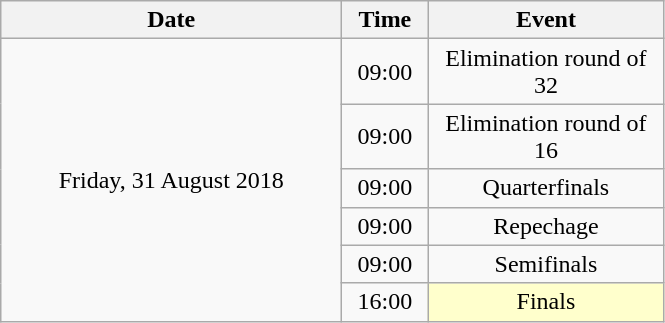<table class = "wikitable" style="text-align:center;">
<tr>
<th width=220>Date</th>
<th width=50>Time</th>
<th width=150>Event</th>
</tr>
<tr>
<td rowspan=6>Friday, 31 August 2018</td>
<td>09:00</td>
<td>Elimination round of 32</td>
</tr>
<tr>
<td>09:00</td>
<td>Elimination round of 16</td>
</tr>
<tr>
<td>09:00</td>
<td>Quarterfinals</td>
</tr>
<tr>
<td>09:00</td>
<td>Repechage</td>
</tr>
<tr>
<td>09:00</td>
<td>Semifinals</td>
</tr>
<tr>
<td>16:00</td>
<td bgcolor=ffffcc>Finals</td>
</tr>
</table>
